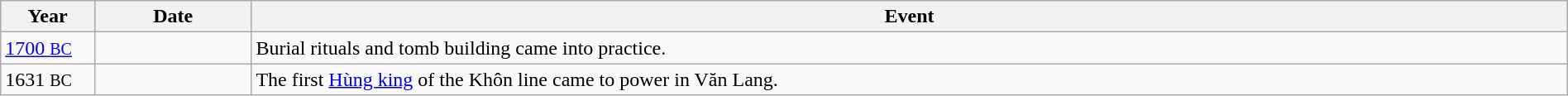<table class="wikitable" width="100%">
<tr>
<th style="width:6%">Year</th>
<th style="width:10%">Date</th>
<th>Event</th>
</tr>
<tr>
<td><a href='#'>1700 <small>BC</small></a></td>
<td></td>
<td>Burial rituals and tomb building came into practice.</td>
</tr>
<tr>
<td>1631 <small>BC</small></td>
<td></td>
<td>The first <a href='#'>Hùng king</a> of the Khôn line came to power in Văn Lang.</td>
</tr>
</table>
